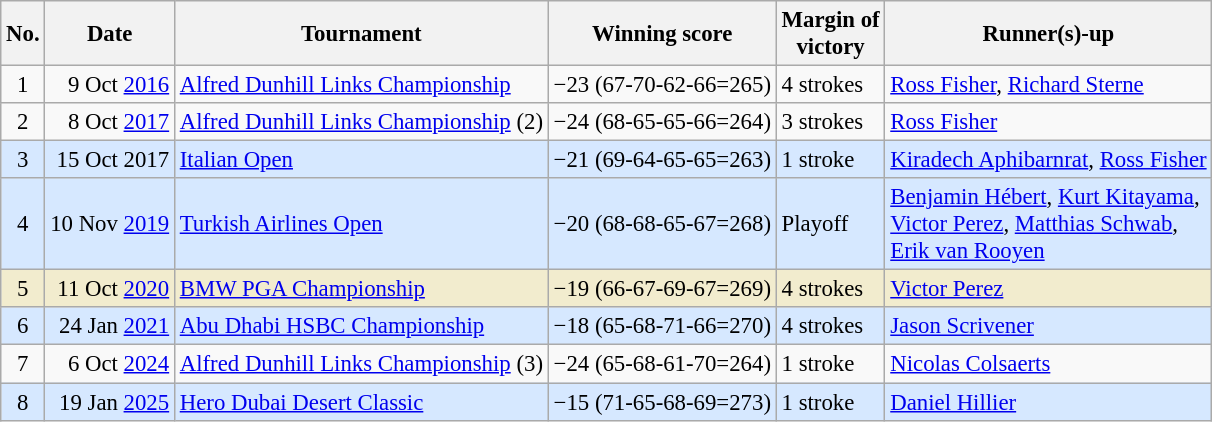<table class="wikitable" style="font-size:95%;">
<tr>
<th>No.</th>
<th>Date</th>
<th>Tournament</th>
<th>Winning score</th>
<th>Margin of<br>victory</th>
<th>Runner(s)-up</th>
</tr>
<tr>
<td align=center>1</td>
<td align=right>9 Oct <a href='#'>2016</a></td>
<td><a href='#'>Alfred Dunhill Links Championship</a></td>
<td>−23 (67-70-62-66=265)</td>
<td>4 strokes</td>
<td> <a href='#'>Ross Fisher</a>,  <a href='#'>Richard Sterne</a></td>
</tr>
<tr>
<td align=center>2</td>
<td align=right>8 Oct <a href='#'>2017</a></td>
<td><a href='#'>Alfred Dunhill Links Championship</a> (2)</td>
<td>−24 (68-65-65-66=264)</td>
<td>3 strokes</td>
<td> <a href='#'>Ross Fisher</a></td>
</tr>
<tr style="background:#D6E8FF;">
<td align=center>3</td>
<td align=right>15 Oct 2017</td>
<td><a href='#'>Italian Open</a></td>
<td>−21 (69-64-65-65=263)</td>
<td>1 stroke</td>
<td> <a href='#'>Kiradech Aphibarnrat</a>,  <a href='#'>Ross Fisher</a></td>
</tr>
<tr style="background:#D6E8FF;">
<td align=center>4</td>
<td align=right>10 Nov <a href='#'>2019</a></td>
<td><a href='#'>Turkish Airlines Open</a></td>
<td>−20 (68-68-65-67=268)</td>
<td>Playoff</td>
<td> <a href='#'>Benjamin Hébert</a>,  <a href='#'>Kurt Kitayama</a>,<br> <a href='#'>Victor Perez</a>,  <a href='#'>Matthias Schwab</a>,<br> <a href='#'>Erik van Rooyen</a></td>
</tr>
<tr style="background:#f2ecce;">
<td align=center>5</td>
<td align=right>11 Oct <a href='#'>2020</a></td>
<td><a href='#'>BMW PGA Championship</a></td>
<td>−19 (66-67-69-67=269)</td>
<td>4 strokes</td>
<td> <a href='#'>Victor Perez</a></td>
</tr>
<tr style="background:#D6E8FF;">
<td align=center>6</td>
<td align=right>24 Jan <a href='#'>2021</a></td>
<td><a href='#'>Abu Dhabi HSBC Championship</a></td>
<td>−18 (65-68-71-66=270)</td>
<td>4 strokes</td>
<td> <a href='#'>Jason Scrivener</a></td>
</tr>
<tr>
<td align=center>7</td>
<td align=right>6 Oct <a href='#'>2024</a></td>
<td><a href='#'>Alfred Dunhill Links Championship</a> (3)</td>
<td>−24 (65-68-61-70=264)</td>
<td>1 stroke</td>
<td> <a href='#'>Nicolas Colsaerts</a></td>
</tr>
<tr style="background:#D6E8FF;">
<td align=center>8</td>
<td align=right>19 Jan <a href='#'>2025</a></td>
<td><a href='#'>Hero Dubai Desert Classic</a></td>
<td>−15 (71-65-68-69=273)</td>
<td>1 stroke</td>
<td> <a href='#'>Daniel Hillier</a></td>
</tr>
</table>
